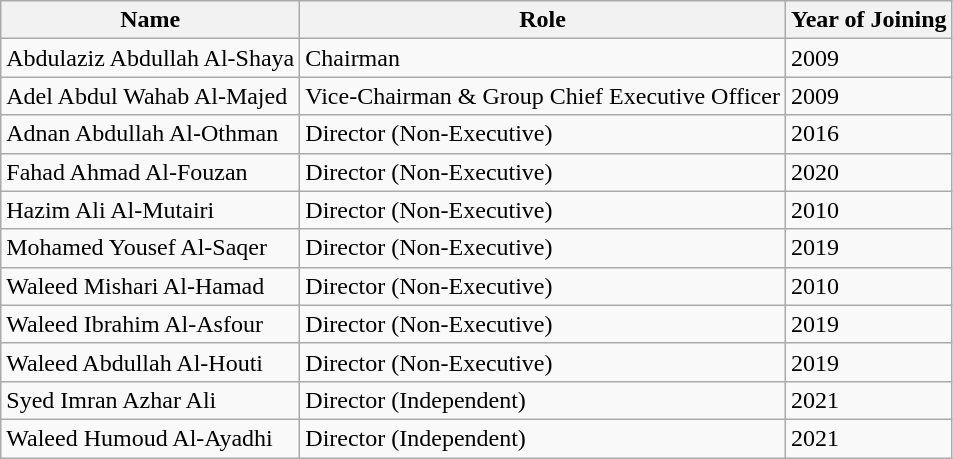<table class="wikitable sortable">
<tr>
<th>Name</th>
<th>Role</th>
<th>Year of Joining</th>
</tr>
<tr>
<td>Abdulaziz Abdullah Al-Shaya</td>
<td>Chairman</td>
<td>2009</td>
</tr>
<tr>
<td>Adel Abdul Wahab Al-Majed</td>
<td>Vice-Chairman & Group Chief Executive Officer</td>
<td>2009</td>
</tr>
<tr>
<td>Adnan Abdullah Al-Othman</td>
<td>Director (Non-Executive)</td>
<td>2016</td>
</tr>
<tr>
<td>Fahad Ahmad Al-Fouzan</td>
<td>Director (Non-Executive)</td>
<td>2020</td>
</tr>
<tr>
<td>Hazim Ali Al-Mutairi</td>
<td>Director (Non-Executive)</td>
<td>2010</td>
</tr>
<tr>
<td>Mohamed Yousef Al-Saqer</td>
<td>Director (Non-Executive)</td>
<td>2019</td>
</tr>
<tr>
<td>Waleed Mishari Al-Hamad</td>
<td>Director (Non-Executive)</td>
<td>2010</td>
</tr>
<tr>
<td>Waleed Ibrahim Al-Asfour</td>
<td>Director (Non-Executive)</td>
<td>2019</td>
</tr>
<tr>
<td>Waleed Abdullah Al-Houti</td>
<td>Director (Non-Executive)</td>
<td>2019</td>
</tr>
<tr>
<td>Syed Imran Azhar Ali</td>
<td>Director (Independent)</td>
<td>2021</td>
</tr>
<tr>
<td>Waleed Humoud Al-Ayadhi</td>
<td>Director (Independent)</td>
<td>2021</td>
</tr>
</table>
